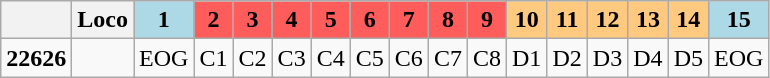<table class="wikitable plainrowheaders unsortable" style="text-align:center">
<tr>
<th></th>
<th>Loco</th>
<th rowspan="1" scope="col" style="background:lightblue;">1</th>
<th rowspan="1" scope="col" style="background:#FF5C5C ;">2</th>
<th rowspan="1" scope="col" style="background:#FF5C5C ;">3</th>
<th rowspan="1" scope="col" style="background:#FF5C5C ;">4</th>
<th rowspan="1" scope="col" style="background:#FF5C5C ;">5</th>
<th rowspan="1" scope="col" style="background:#FF5C5C ;">6</th>
<th rowspan="1" scope="col" style="background:#FF5C5C ;">7</th>
<th rowspan="1" scope="col" style="background:#FF5C5C ;">8</th>
<th rowspan="1" scope="col" style="background:#FF5C5C ;">9</th>
<th rowspan="1" scope="col" style="background:#FFC97F ;">10</th>
<th rowspan="1" scope="col" style="background:#FFC97F ;">11</th>
<th rowspan="1" scope="col" style="background:#FFC97F ;">12</th>
<th rowspan="1" scope="col" style="background:#FFC97F ;">13</th>
<th rowspan="1" scope="col" style="background:#FFC97F ;">14</th>
<th rowspan="1" scope="col" style="background:lightblue;">15</th>
</tr>
<tr>
<td><strong>22626</strong></td>
<td></td>
<td>EOG</td>
<td>C1</td>
<td>C2</td>
<td>C3</td>
<td>C4</td>
<td>C5</td>
<td>C6</td>
<td>C7</td>
<td>C8</td>
<td>D1</td>
<td>D2</td>
<td>D3</td>
<td>D4</td>
<td>D5</td>
<td>EOG</td>
</tr>
</table>
